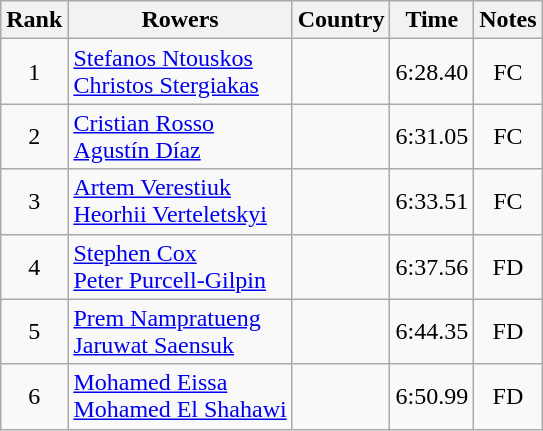<table class="wikitable" style="text-align:center">
<tr>
<th>Rank</th>
<th>Rowers</th>
<th>Country</th>
<th>Time</th>
<th>Notes</th>
</tr>
<tr>
<td>1</td>
<td align="left"><a href='#'>Stefanos Ntouskos</a><br><a href='#'>Christos Stergiakas</a></td>
<td align="left"></td>
<td>6:28.40</td>
<td>FC</td>
</tr>
<tr>
<td>2</td>
<td align="left"><a href='#'>Cristian Rosso</a><br><a href='#'>Agustín Díaz</a></td>
<td align="left"></td>
<td>6:31.05</td>
<td>FC</td>
</tr>
<tr>
<td>3</td>
<td align="left"><a href='#'>Artem Verestiuk</a><br><a href='#'>Heorhii Verteletskyi</a></td>
<td align="left"></td>
<td>6:33.51</td>
<td>FC</td>
</tr>
<tr>
<td>4</td>
<td align="left"><a href='#'>Stephen Cox</a><br><a href='#'>Peter Purcell-Gilpin</a></td>
<td align="left"></td>
<td>6:37.56</td>
<td>FD</td>
</tr>
<tr>
<td>5</td>
<td align="left"><a href='#'>Prem Nampratueng</a><br><a href='#'>Jaruwat Saensuk</a></td>
<td align="left"></td>
<td>6:44.35</td>
<td>FD</td>
</tr>
<tr>
<td>6</td>
<td align="left"><a href='#'>Mohamed Eissa</a><br><a href='#'>Mohamed El Shahawi</a></td>
<td align="left"></td>
<td>6:50.99</td>
<td>FD</td>
</tr>
</table>
